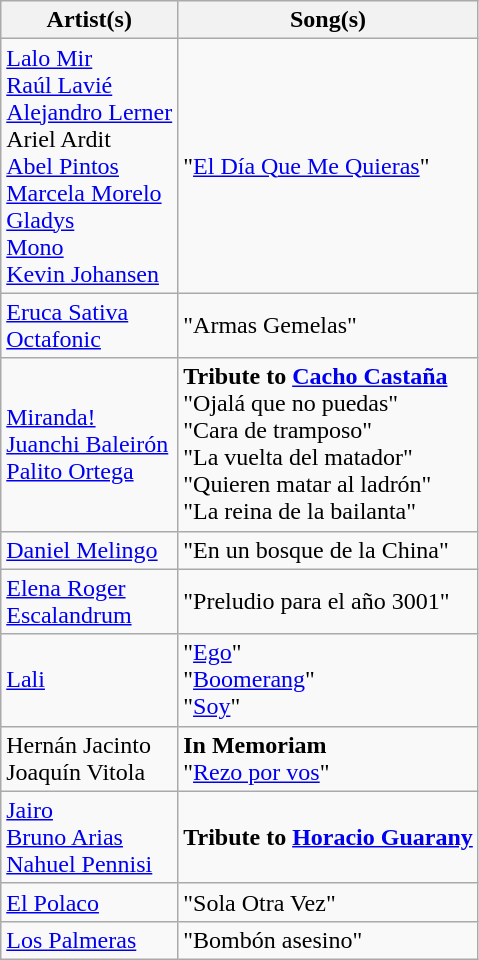<table class="wikitable plainrowheaders">
<tr>
<th scope="col">Artist(s)</th>
<th scope="col">Song(s)</th>
</tr>
<tr>
<td scope="row"><a href='#'>Lalo Mir</a> <br> <a href='#'>Raúl Lavié</a> <br> <a href='#'>Alejandro Lerner</a> <br> Ariel Ardit <br> <a href='#'>Abel Pintos</a> <br> <a href='#'>Marcela Morelo</a> <br> <a href='#'>Gladys</a> <br> <a href='#'>Mono</a> <br> <a href='#'>Kevin Johansen</a></td>
<td>"<a href='#'>El Día Que Me Quieras</a>"</td>
</tr>
<tr>
<td><a href='#'>Eruca Sativa</a> <br> <a href='#'>Octafonic</a></td>
<td>"Armas Gemelas"</td>
</tr>
<tr>
<td><a href='#'>Miranda!</a> <br> <a href='#'>Juanchi Baleirón</a> <br> <a href='#'>Palito Ortega</a></td>
<td><strong>Tribute to <a href='#'>Cacho Castaña</a></strong> <br> "Ojalá que no puedas" <br> "Cara de tramposo" <br> "La vuelta del matador" <br> "Quieren matar al ladrón" <br> "La reina de la bailanta"</td>
</tr>
<tr>
<td><a href='#'>Daniel Melingo</a></td>
<td>"En un bosque de la China"</td>
</tr>
<tr>
<td><a href='#'>Elena Roger</a> <br> <a href='#'>Escalandrum</a></td>
<td>"Preludio para el año 3001"</td>
</tr>
<tr>
<td><a href='#'>Lali</a></td>
<td>"<a href='#'>Ego</a>" <br> "<a href='#'>Boomerang</a>" <br> "<a href='#'>Soy</a>"</td>
</tr>
<tr>
<td>Hernán Jacinto <br> Joaquín Vitola</td>
<td><strong>In Memoriam</strong> <br> "<a href='#'>Rezo por vos</a>"</td>
</tr>
<tr>
<td><a href='#'>Jairo</a> <br> <a href='#'>Bruno Arias</a> <br> <a href='#'>Nahuel Pennisi</a></td>
<td><strong>Tribute to <a href='#'>Horacio Guarany</a></strong></td>
</tr>
<tr>
<td><a href='#'>El Polaco</a></td>
<td>"Sola Otra Vez"</td>
</tr>
<tr>
<td><a href='#'>Los Palmeras</a></td>
<td>"Bombón asesino"</td>
</tr>
</table>
